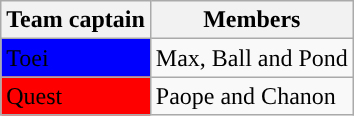<table class="wikitable">
<tr>
<th>Team captain</th>
<th>Members</th>
</tr>
<tr>
<td style="background:#0000FF"><span>Toei</span></td>
<td>Max, Ball and Pond</td>
</tr>
<tr>
<td style="background:red"><span>Quest</span></td>
<td>Paope and Chanon</td>
</tr>
</table>
